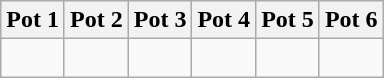<table class="wikitable">
<tr>
<th>Pot 1</th>
<th>Pot 2</th>
<th>Pot 3</th>
<th>Pot 4</th>
<th>Pot 5</th>
<th>Pot 6</th>
</tr>
<tr>
<td style="vertical-align: top;"><br></td>
<td style="vertical-align: top;"><br></td>
<td style="vertical-align: top;"><br></td>
<td style="vertical-align: top;"><br></td>
<td style="vertical-align: top;"><br></td>
<td style="vertical-align: top;"><br></td>
</tr>
</table>
